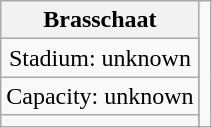<table class="wikitable" style="text-align:center">
<tr>
<th colspan="2">Brasschaat</th>
<td rowspan=4></td>
</tr>
<tr>
<td>Stadium: unknown</td>
</tr>
<tr>
<td>Capacity: unknown</td>
</tr>
<tr>
<td></td>
</tr>
</table>
